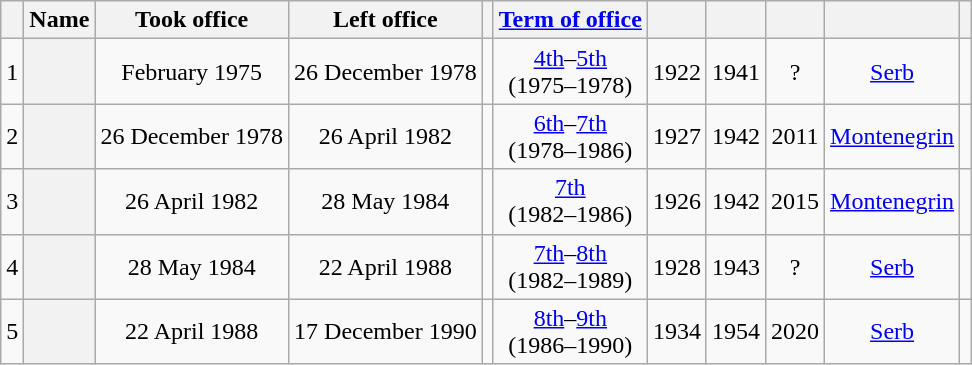<table class="wikitable sortable" style=text-align:center>
<tr>
<th scope=col></th>
<th scope=col>Name</th>
<th scope=col>Took office</th>
<th scope=col>Left office</th>
<th scope=col></th>
<th scope=col><a href='#'>Term of office</a></th>
<th scope=col></th>
<th scope=col></th>
<th scope=col></th>
<th scope=col class="unsortable"></th>
<th scope=col class="unsortable"></th>
</tr>
<tr>
<td>1</td>
<th align="center" scope="row" style="font-weight:normal;"></th>
<td>February 1975</td>
<td>26 December 1978</td>
<td></td>
<td><a href='#'>4th</a>–<a href='#'>5th</a><br>(1975–1978)</td>
<td>1922</td>
<td>1941</td>
<td>?</td>
<td><a href='#'>Serb</a></td>
<td></td>
</tr>
<tr>
<td>2</td>
<th align="center" scope="row" style="font-weight:normal;"></th>
<td>26 December 1978</td>
<td>26 April 1982</td>
<td></td>
<td><a href='#'>6th</a>–<a href='#'>7th</a><br>(1978–1986)</td>
<td>1927</td>
<td>1942</td>
<td>2011</td>
<td><a href='#'>Montenegrin</a></td>
<td></td>
</tr>
<tr>
<td>3</td>
<th align="center" scope="row" style="font-weight:normal;"></th>
<td>26 April 1982</td>
<td>28 May 1984</td>
<td></td>
<td><a href='#'>7th</a><br>(1982–1986)</td>
<td>1926</td>
<td>1942</td>
<td>2015</td>
<td><a href='#'>Montenegrin</a></td>
<td></td>
</tr>
<tr>
<td>4</td>
<th align="center" scope="row" style="font-weight:normal;"></th>
<td>28 May 1984</td>
<td>22 April 1988</td>
<td></td>
<td><a href='#'>7th</a>–<a href='#'>8th</a><br>(1982–1989)</td>
<td>1928</td>
<td>1943</td>
<td>?</td>
<td><a href='#'>Serb</a></td>
<td></td>
</tr>
<tr>
<td>5</td>
<th align="center" scope="row" style="font-weight:normal;"></th>
<td>22 April 1988</td>
<td>17 December 1990</td>
<td></td>
<td><a href='#'>8th</a>–<a href='#'>9th</a><br>(1986–1990)</td>
<td>1934</td>
<td>1954</td>
<td>2020</td>
<td><a href='#'>Serb</a></td>
<td></td>
</tr>
</table>
